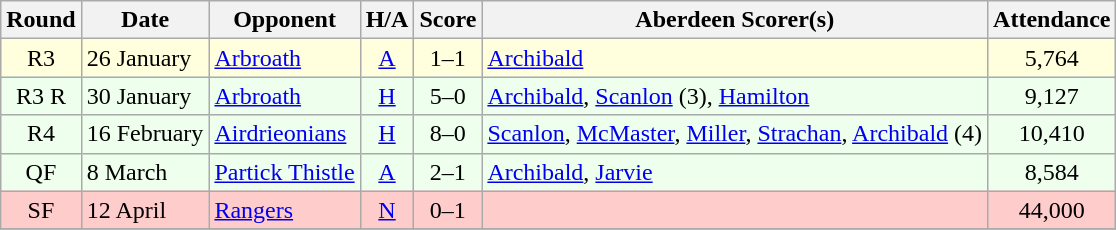<table class="wikitable" style="text-align:center">
<tr>
<th>Round</th>
<th>Date</th>
<th>Opponent</th>
<th>H/A</th>
<th>Score</th>
<th>Aberdeen Scorer(s)</th>
<th>Attendance</th>
</tr>
<tr bgcolor=#FFFFDD>
<td>R3</td>
<td align=left>26 January</td>
<td align=left><a href='#'>Arbroath</a></td>
<td><a href='#'>A</a></td>
<td>1–1</td>
<td align=left><a href='#'>Archibald</a></td>
<td>5,764</td>
</tr>
<tr bgcolor=#EEFFEE>
<td>R3 R</td>
<td align=left>30 January</td>
<td align=left><a href='#'>Arbroath</a></td>
<td><a href='#'>H</a></td>
<td>5–0</td>
<td align=left><a href='#'>Archibald</a>, <a href='#'>Scanlon</a> (3), <a href='#'>Hamilton</a></td>
<td>9,127</td>
</tr>
<tr bgcolor=#EEFFEE>
<td>R4</td>
<td align=left>16 February</td>
<td align=left><a href='#'>Airdrieonians</a></td>
<td><a href='#'>H</a></td>
<td>8–0</td>
<td align=left><a href='#'>Scanlon</a>, <a href='#'>McMaster</a>, <a href='#'>Miller</a>, <a href='#'>Strachan</a>, <a href='#'>Archibald</a> (4)</td>
<td>10,410</td>
</tr>
<tr bgcolor=#EEFFEE>
<td>QF</td>
<td align=left>8 March</td>
<td align=left><a href='#'>Partick Thistle</a></td>
<td><a href='#'>A</a></td>
<td>2–1</td>
<td align=left><a href='#'>Archibald</a>, <a href='#'>Jarvie</a></td>
<td>8,584</td>
</tr>
<tr bgcolor=#FFCCCC>
<td>SF</td>
<td align=left>12 April</td>
<td align=left><a href='#'>Rangers</a></td>
<td><a href='#'>N</a></td>
<td>0–1</td>
<td align=left></td>
<td>44,000</td>
</tr>
<tr>
</tr>
</table>
